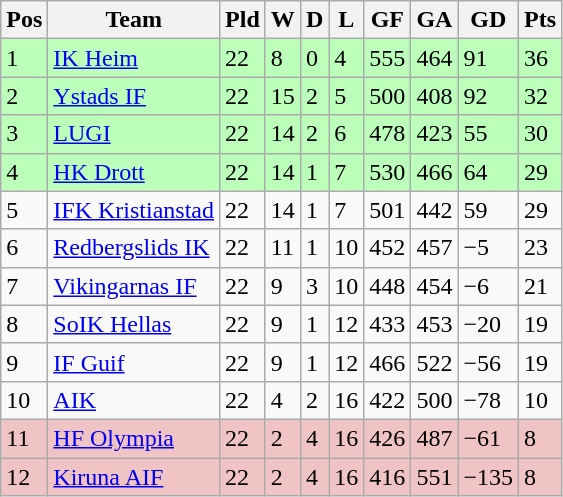<table class="wikitable">
<tr>
<th><span>Pos</span></th>
<th>Team</th>
<th><span>Pld</span></th>
<th><span>W</span></th>
<th><span>D</span></th>
<th><span>L</span></th>
<th><span>GF</span></th>
<th><span>GA</span></th>
<th><span>GD</span></th>
<th><span>Pts</span></th>
</tr>
<tr style="background:#bbffbb">
<td>1</td>
<td><a href='#'>IK Heim</a></td>
<td>22</td>
<td>8</td>
<td>0</td>
<td>4</td>
<td>555</td>
<td>464</td>
<td>91</td>
<td>36</td>
</tr>
<tr style="background:#bbffbb">
<td>2</td>
<td><a href='#'>Ystads IF</a></td>
<td>22</td>
<td>15</td>
<td>2</td>
<td>5</td>
<td>500</td>
<td>408</td>
<td>92</td>
<td>32</td>
</tr>
<tr style="background:#bbffbb">
<td>3</td>
<td><a href='#'>LUGI</a></td>
<td>22</td>
<td>14</td>
<td>2</td>
<td>6</td>
<td>478</td>
<td>423</td>
<td>55</td>
<td>30</td>
</tr>
<tr style="background:#bbffbb">
<td>4</td>
<td><a href='#'>HK Drott</a></td>
<td>22</td>
<td>14</td>
<td>1</td>
<td>7</td>
<td>530</td>
<td>466</td>
<td>64</td>
<td>29</td>
</tr>
<tr>
<td>5</td>
<td><a href='#'>IFK Kristianstad</a></td>
<td>22</td>
<td>14</td>
<td>1</td>
<td>7</td>
<td>501</td>
<td>442</td>
<td>59</td>
<td>29</td>
</tr>
<tr>
<td>6</td>
<td><a href='#'>Redbergslids IK</a></td>
<td>22</td>
<td>11</td>
<td>1</td>
<td>10</td>
<td>452</td>
<td>457</td>
<td>−5</td>
<td>23</td>
</tr>
<tr>
<td>7</td>
<td><a href='#'>Vikingarnas IF</a></td>
<td>22</td>
<td>9</td>
<td>3</td>
<td>10</td>
<td>448</td>
<td>454</td>
<td>−6</td>
<td>21</td>
</tr>
<tr>
<td>8</td>
<td><a href='#'>SoIK Hellas</a></td>
<td>22</td>
<td>9</td>
<td>1</td>
<td>12</td>
<td>433</td>
<td>453</td>
<td>−20</td>
<td>19</td>
</tr>
<tr>
<td>9</td>
<td><a href='#'>IF Guif</a></td>
<td>22</td>
<td>9</td>
<td>1</td>
<td>12</td>
<td>466</td>
<td>522</td>
<td>−56</td>
<td>19</td>
</tr>
<tr>
<td>10</td>
<td><a href='#'>AIK</a></td>
<td>22</td>
<td>4</td>
<td>2</td>
<td>16</td>
<td>422</td>
<td>500</td>
<td>−78</td>
<td>10</td>
</tr>
<tr align="left" style="background:#f0c4c4;">
<td>11</td>
<td><a href='#'>HF Olympia</a></td>
<td>22</td>
<td>2</td>
<td>4</td>
<td>16</td>
<td>426</td>
<td>487</td>
<td>−61</td>
<td>8</td>
</tr>
<tr align="left" style="background:#f0c4c4;">
<td>12</td>
<td><a href='#'>Kiruna AIF</a></td>
<td>22</td>
<td>2</td>
<td>4</td>
<td>16</td>
<td>416</td>
<td>551</td>
<td>−135</td>
<td>8</td>
</tr>
</table>
